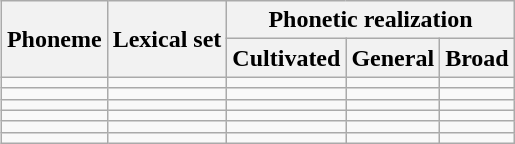<table class="wikitable" style="float: right;">
<tr>
<th rowspan="2">Phoneme</th>
<th rowspan="2">Lexical set</th>
<th colspan="3">Phonetic realization</th>
</tr>
<tr>
<th>Cultivated</th>
<th>General</th>
<th>Broad</th>
</tr>
<tr>
<td></td>
<td></td>
<td></td>
<td></td>
<td></td>
</tr>
<tr>
<td></td>
<td></td>
<td></td>
<td></td>
<td></td>
</tr>
<tr>
<td></td>
<td></td>
<td></td>
<td></td>
<td></td>
</tr>
<tr>
<td></td>
<td></td>
<td></td>
<td></td>
<td></td>
</tr>
<tr>
<td></td>
<td></td>
<td></td>
<td></td>
<td></td>
</tr>
<tr>
<td></td>
<td></td>
<td></td>
<td></td>
<td></td>
</tr>
</table>
